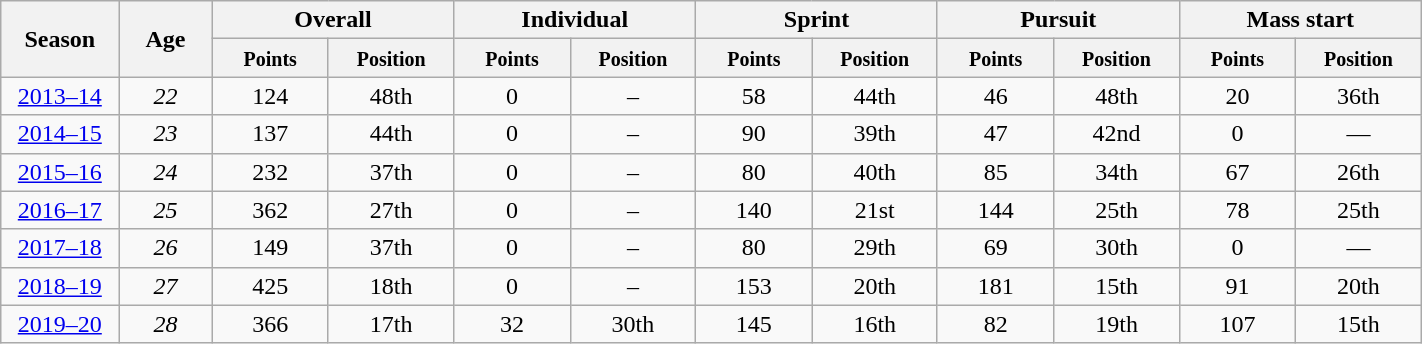<table class="wikitable" style="text-align:center;" width="75%">
<tr class="hintergrundfarbe5">
<th rowspan="2" style="width:4%;">Season</th>
<th rowspan="2" style="width:4%;">Age</th>
<th colspan="2">Overall</th>
<th colspan="2">Individual</th>
<th colspan="2">Sprint</th>
<th colspan="2">Pursuit</th>
<th colspan="2">Mass start</th>
</tr>
<tr class="hintergrundfarbe5">
<th style="width:5%;"><small>Points</small></th>
<th style="width:5%;"><small>Position</small></th>
<th style="width:5%;"><small>Points</small></th>
<th style="width:5%;"><small>Position</small></th>
<th style="width:5%;"><small>Points</small></th>
<th style="width:5%;"><small>Position</small></th>
<th style="width:5%;"><small>Points</small></th>
<th style="width:5%;"><small>Position</small></th>
<th style="width:5%;"><small>Points</small></th>
<th style="width:5%;"><small>Position</small></th>
</tr>
<tr>
<td><a href='#'>2013–14</a></td>
<td><em>22</em></td>
<td>124</td>
<td>48th</td>
<td>0</td>
<td>–</td>
<td>58</td>
<td>44th</td>
<td>46</td>
<td>48th</td>
<td>20</td>
<td>36th</td>
</tr>
<tr>
<td><a href='#'>2014–15</a></td>
<td><em>23</em></td>
<td>137</td>
<td>44th</td>
<td>0</td>
<td>–</td>
<td>90</td>
<td>39th</td>
<td>47</td>
<td>42nd</td>
<td>0</td>
<td>—</td>
</tr>
<tr>
<td><a href='#'>2015–16</a></td>
<td><em>24</em></td>
<td>232</td>
<td>37th</td>
<td>0</td>
<td>–</td>
<td>80</td>
<td>40th</td>
<td>85</td>
<td>34th</td>
<td>67</td>
<td>26th</td>
</tr>
<tr>
<td><a href='#'>2016–17</a></td>
<td><em>25</em></td>
<td>362</td>
<td>27th</td>
<td>0</td>
<td>–</td>
<td>140</td>
<td>21st</td>
<td>144</td>
<td>25th</td>
<td>78</td>
<td>25th</td>
</tr>
<tr>
<td><a href='#'>2017–18</a></td>
<td><em>26</em></td>
<td>149</td>
<td>37th</td>
<td>0</td>
<td>–</td>
<td>80</td>
<td>29th</td>
<td>69</td>
<td>30th</td>
<td>0</td>
<td>—</td>
</tr>
<tr>
<td><a href='#'>2018–19</a></td>
<td><em>27</em></td>
<td>425</td>
<td>18th</td>
<td>0</td>
<td>–</td>
<td>153</td>
<td>20th</td>
<td>181</td>
<td>15th</td>
<td>91</td>
<td>20th</td>
</tr>
<tr>
<td><a href='#'>2019–20</a></td>
<td><em>28</em></td>
<td>366</td>
<td>17th</td>
<td>32</td>
<td>30th</td>
<td>145</td>
<td>16th</td>
<td>82</td>
<td>19th</td>
<td>107</td>
<td>15th</td>
</tr>
</table>
